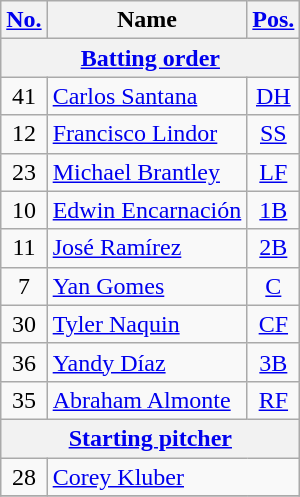<table class="wikitable" style="text-align:left" style=font-size:90%>
<tr>
<th><a href='#'>No.</a></th>
<th>Name</th>
<th><a href='#'>Pos.</a></th>
</tr>
<tr>
<th align="center" colspan="3"><a href='#'>Batting order</a></th>
</tr>
<tr>
<td style="text-align:center;">41</td>
<td><a href='#'>Carlos Santana</a></td>
<td style="text-align:center;"><a href='#'>DH</a></td>
</tr>
<tr>
<td style="text-align:center;">12</td>
<td><a href='#'>Francisco Lindor</a></td>
<td style="text-align:center;"><a href='#'>SS</a></td>
</tr>
<tr>
<td style="text-align:center;">23</td>
<td><a href='#'>Michael Brantley</a></td>
<td style="text-align:center;"><a href='#'>LF</a></td>
</tr>
<tr>
<td style="text-align:center;">10</td>
<td><a href='#'>Edwin Encarnación</a></td>
<td style="text-align:center;"><a href='#'>1B</a></td>
</tr>
<tr>
<td style="text-align:center;">11</td>
<td><a href='#'>José Ramírez</a></td>
<td style="text-align:center;"><a href='#'>2B</a></td>
</tr>
<tr>
<td style="text-align:center;">7</td>
<td><a href='#'>Yan Gomes</a></td>
<td style="text-align:center;"><a href='#'>C</a></td>
</tr>
<tr>
<td style="text-align:center;">30</td>
<td><a href='#'>Tyler Naquin</a></td>
<td style="text-align:center;"><a href='#'>CF</a></td>
</tr>
<tr>
<td style="text-align:center;">36</td>
<td><a href='#'>Yandy Díaz</a></td>
<td style="text-align:center;"><a href='#'>3B</a></td>
</tr>
<tr>
<td style="text-align:center;">35</td>
<td><a href='#'>Abraham Almonte</a></td>
<td style="text-align:center;"><a href='#'>RF</a></td>
</tr>
<tr>
<th align="center" colspan="3"><a href='#'>Starting pitcher</a></th>
</tr>
<tr>
<td style="text-align:center;">28</td>
<td colspan="2"><a href='#'>Corey Kluber</a></td>
</tr>
<tr>
</tr>
</table>
